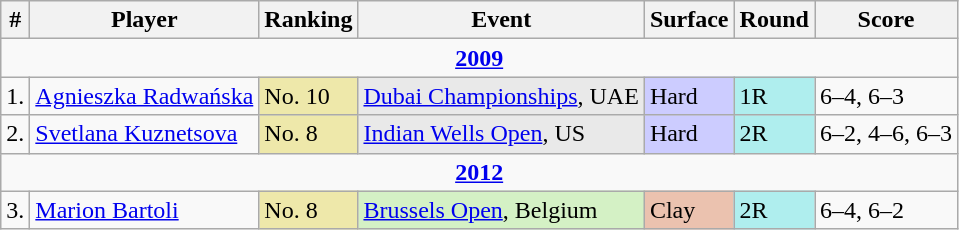<table class="wikitable sortable">
<tr>
<th><strong>#</strong></th>
<th><strong>Player</strong></th>
<th><strong>Ranking</strong></th>
<th><strong>Event</strong></th>
<th><strong>Surface</strong></th>
<th><strong>Round</strong></th>
<th><strong>Score</strong></th>
</tr>
<tr>
<td colspan=7 style=text-align:center><strong><a href='#'>2009</a></strong></td>
</tr>
<tr>
<td>1.</td>
<td> <a href='#'>Agnieszka Radwańska</a></td>
<td bgcolor=EEE8AA>No. 10</td>
<td style="background:#e9e9e9;"><a href='#'>Dubai Championships</a>, UAE</td>
<td bgcolor=CCCCFF>Hard</td>
<td bgcolor=afeeee>1R</td>
<td>6–4, 6–3</td>
</tr>
<tr>
<td>2.</td>
<td> <a href='#'>Svetlana Kuznetsova</a></td>
<td bgcolor=EEE8AA>No. 8</td>
<td style="background:#e9e9e9;"><a href='#'>Indian Wells Open</a>, US</td>
<td bgcolor=CCCCFF>Hard</td>
<td bgcolor=afeeee>2R</td>
<td>6–2, 4–6, 6–3</td>
</tr>
<tr>
<td colspan=7 style=text-align:center><strong><a href='#'>2012</a></strong></td>
</tr>
<tr>
<td>3.</td>
<td> <a href='#'>Marion Bartoli</a></td>
<td bgcolor=EEE8AA>No. 8</td>
<td style="background:#d4f1c5;"><a href='#'>Brussels Open</a>, Belgium</td>
<td bgcolor=EBC2AF>Clay</td>
<td bgcolor=afeeee>2R</td>
<td>6–4, 6–2</td>
</tr>
</table>
